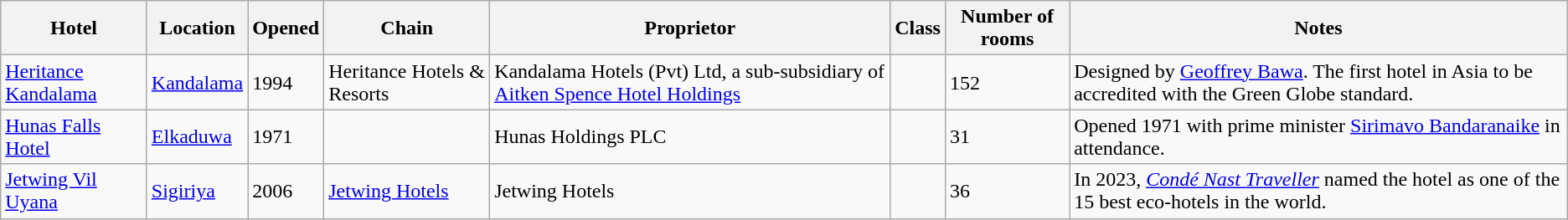<table class="wikitable sortable">
<tr>
<th>Hotel</th>
<th>Location</th>
<th>Opened</th>
<th>Chain</th>
<th>Proprietor</th>
<th>Class</th>
<th>Number of rooms</th>
<th class="unsortable">Notes</th>
</tr>
<tr>
<td><a href='#'>Heritance Kandalama</a><br></td>
<td><a href='#'>Kandalama</a></td>
<td>1994</td>
<td>Heritance Hotels & Resorts</td>
<td>Kandalama Hotels (Pvt) Ltd, a sub-subsidiary of <a href='#'>Aitken Spence Hotel Holdings</a></td>
<td></td>
<td>152</td>
<td>Designed by <a href='#'>Geoffrey Bawa</a>. The first hotel in Asia to be accredited with the Green Globe standard.</td>
</tr>
<tr>
<td><a href='#'>Hunas Falls Hotel</a><br></td>
<td><a href='#'>Elkaduwa</a></td>
<td>1971</td>
<td></td>
<td>Hunas Holdings PLC</td>
<td></td>
<td>31</td>
<td>Opened 1971 with prime minister <a href='#'>Sirimavo Bandaranaike</a> in attendance.</td>
</tr>
<tr>
<td><a href='#'>Jetwing Vil Uyana</a><br></td>
<td><a href='#'>Sigiriya</a></td>
<td>2006</td>
<td><a href='#'>Jetwing Hotels</a></td>
<td>Jetwing Hotels</td>
<td></td>
<td>36</td>
<td>In 2023, <em><a href='#'>Condé Nast Traveller</a></em> named the hotel as one of the 15 best eco-hotels in the world.</td>
</tr>
</table>
